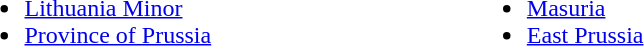<table>
<tr>
<td valign="top"width="25%"><br><ul><li><a href='#'>Lithuania Minor</a></li><li><a href='#'>Province of Prussia</a></li></ul></td>
<td valign="top"width="25%"><br><ul><li><a href='#'>Masuria</a></li><li><a href='#'>East Prussia</a></li></ul></td>
</tr>
</table>
